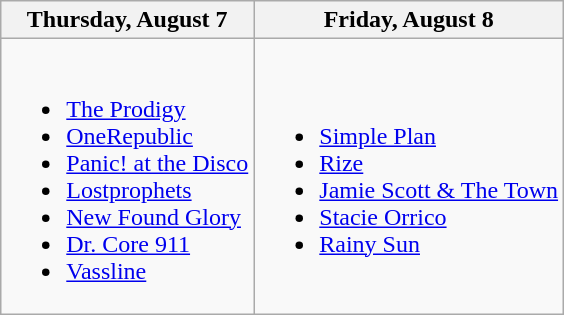<table class="wikitable">
<tr>
<th>Thursday, August 7</th>
<th>Friday, August 8</th>
</tr>
<tr>
<td><br><ul><li><a href='#'>The Prodigy</a></li><li><a href='#'>OneRepublic</a></li><li><a href='#'>Panic! at the Disco</a></li><li><a href='#'>Lostprophets</a></li><li><a href='#'>New Found Glory</a></li><li><a href='#'>Dr. Core 911</a></li><li><a href='#'>Vassline</a></li></ul></td>
<td><br><ul><li><a href='#'>Simple Plan</a></li><li><a href='#'>Rize</a></li><li><a href='#'>Jamie Scott & The Town</a></li><li><a href='#'>Stacie Orrico</a></li><li><a href='#'>Rainy Sun</a></li></ul></td>
</tr>
</table>
